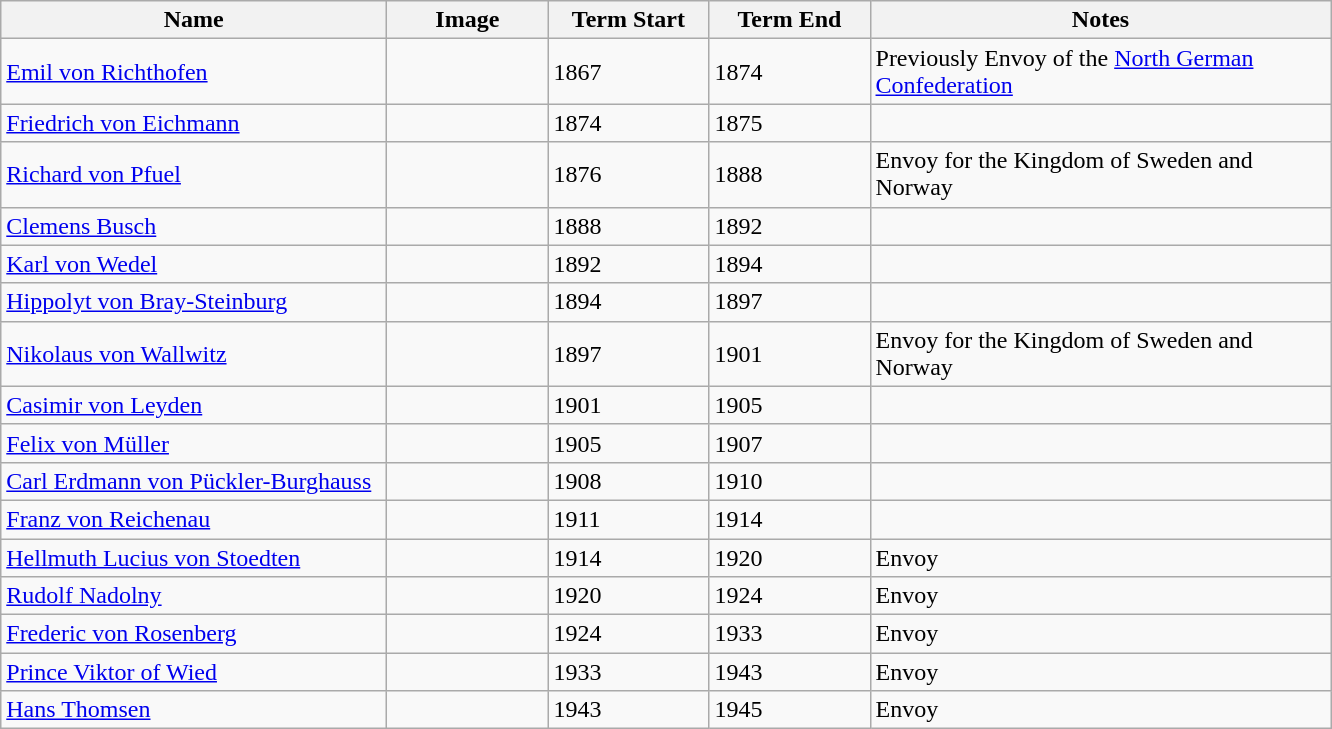<table class="wikitable">
<tr class="hintergrundfarbe5">
<th width="250">Name</th>
<th width="100">Image</th>
<th width="100">Term Start</th>
<th width="100">Term End</th>
<th width="300">Notes</th>
</tr>
<tr>
<td><a href='#'>Emil von Richthofen</a></td>
<td></td>
<td>1867</td>
<td>1874</td>
<td>Previously Envoy of the <a href='#'>North German Confederation</a></td>
</tr>
<tr>
<td><a href='#'>Friedrich von Eichmann</a></td>
<td></td>
<td>1874</td>
<td>1875</td>
<td></td>
</tr>
<tr>
<td><a href='#'>Richard von Pfuel</a></td>
<td></td>
<td>1876</td>
<td>1888</td>
<td>Envoy for the Kingdom of Sweden and Norway</td>
</tr>
<tr>
<td><a href='#'>Clemens Busch</a></td>
<td></td>
<td>1888</td>
<td>1892</td>
<td></td>
</tr>
<tr>
<td><a href='#'>Karl von Wedel</a></td>
<td></td>
<td>1892</td>
<td>1894</td>
<td></td>
</tr>
<tr>
<td><a href='#'>Hippolyt von Bray-Steinburg</a></td>
<td></td>
<td>1894</td>
<td>1897</td>
<td></td>
</tr>
<tr>
<td><a href='#'>Nikolaus von Wallwitz</a></td>
<td></td>
<td>1897</td>
<td>1901</td>
<td>Envoy for the Kingdom of Sweden and Norway</td>
</tr>
<tr>
<td><a href='#'>Casimir von Leyden</a></td>
<td></td>
<td>1901</td>
<td>1905</td>
<td></td>
</tr>
<tr>
<td><a href='#'>Felix von Müller</a></td>
<td></td>
<td>1905</td>
<td>1907</td>
<td></td>
</tr>
<tr>
<td><a href='#'>Carl Erdmann von Pückler-Burghauss</a></td>
<td></td>
<td>1908</td>
<td>1910</td>
<td></td>
</tr>
<tr>
<td><a href='#'>Franz von Reichenau</a></td>
<td></td>
<td>1911</td>
<td>1914</td>
<td></td>
</tr>
<tr>
<td><a href='#'>Hellmuth Lucius von Stoedten</a></td>
<td></td>
<td>1914</td>
<td>1920</td>
<td>Envoy</td>
</tr>
<tr>
<td><a href='#'>Rudolf Nadolny</a></td>
<td></td>
<td>1920</td>
<td>1924</td>
<td>Envoy</td>
</tr>
<tr>
<td><a href='#'>Frederic von Rosenberg</a></td>
<td></td>
<td>1924</td>
<td>1933</td>
<td>Envoy</td>
</tr>
<tr>
<td><a href='#'>Prince Viktor of Wied</a></td>
<td></td>
<td>1933</td>
<td>1943</td>
<td>Envoy</td>
</tr>
<tr>
<td><a href='#'>Hans Thomsen</a></td>
<td></td>
<td>1943</td>
<td>1945</td>
<td>Envoy</td>
</tr>
</table>
